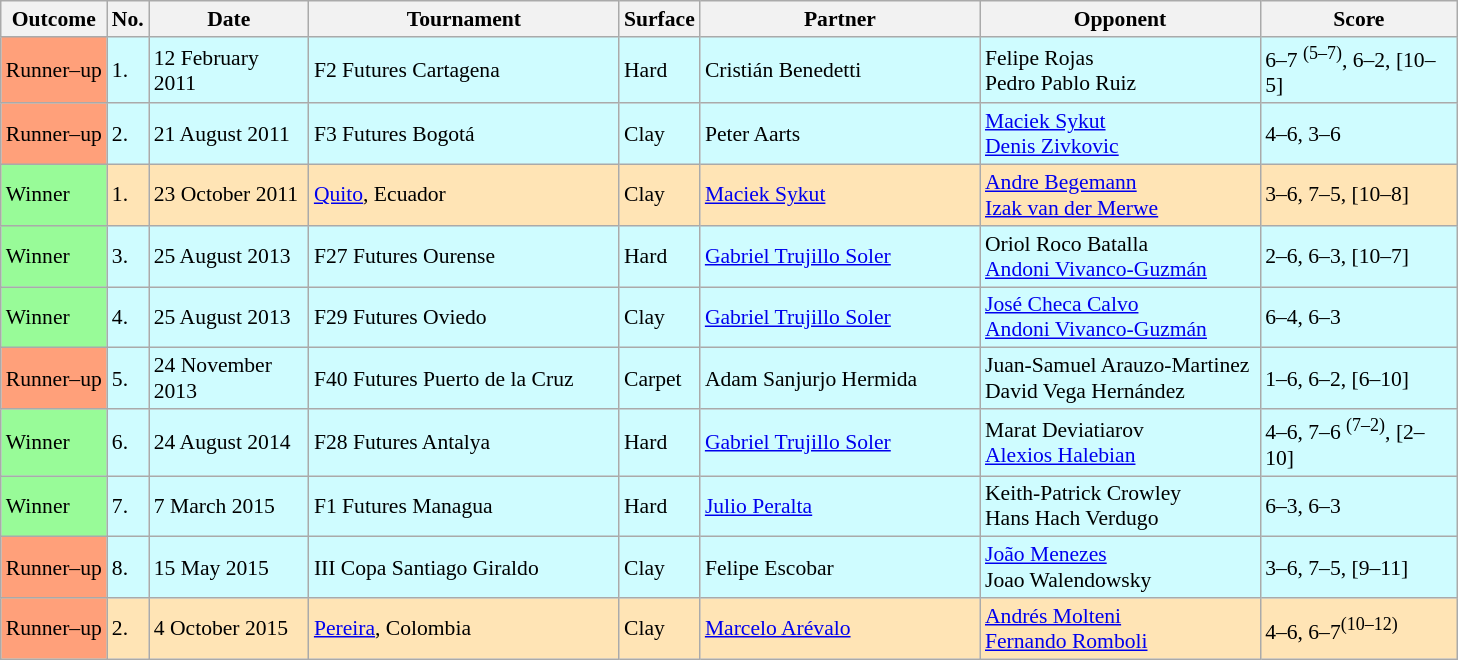<table class="sortable wikitable" style=font-size:90%>
<tr>
<th>Outcome</th>
<th>No.</th>
<th width=100>Date</th>
<th width=200>Tournament</th>
<th>Surface</th>
<th width=180>Partner</th>
<th width=180>Opponent</th>
<th width=125>Score</th>
</tr>
<tr bgcolor=CFFCFF>
<td bgcolor="FFA07A">Runner–up</td>
<td>1.</td>
<td>12 February 2011</td>
<td> F2 Futures Cartagena</td>
<td>Hard</td>
<td> Cristián Benedetti</td>
<td> Felipe Rojas<br> Pedro Pablo Ruiz</td>
<td>6–7 <sup>(5–7)</sup>, 6–2, [10–5]</td>
</tr>
<tr bgcolor=CFFCFF>
<td bgcolor="FFA07A">Runner–up</td>
<td>2.</td>
<td>21 August 2011</td>
<td> F3 Futures Bogotá</td>
<td>Clay</td>
<td> Peter Aarts</td>
<td> <a href='#'>Maciek Sykut</a><br> <a href='#'>Denis Zivkovic</a></td>
<td>4–6, 3–6</td>
</tr>
<tr bgcolor="moccasin">
<td bgcolor=98FB98>Winner</td>
<td>1.</td>
<td>23 October 2011</td>
<td> <a href='#'>Quito</a>, Ecuador</td>
<td>Clay</td>
<td> <a href='#'>Maciek Sykut</a></td>
<td> <a href='#'>Andre Begemann</a><br> <a href='#'>Izak van der Merwe</a></td>
<td>3–6, 7–5, [10–8]</td>
</tr>
<tr bgcolor=CFFCFF>
<td bgcolor=98FB98>Winner</td>
<td>3.</td>
<td>25 August 2013</td>
<td> F27 Futures Ourense</td>
<td>Hard</td>
<td> <a href='#'>Gabriel Trujillo Soler</a></td>
<td> Oriol Roco Batalla<br> <a href='#'>Andoni Vivanco-Guzmán</a></td>
<td>2–6, 6–3, [10–7]</td>
</tr>
<tr bgcolor=CFFCFF>
<td bgcolor=98FB98>Winner</td>
<td>4.</td>
<td>25 August 2013</td>
<td> F29 Futures Oviedo</td>
<td>Clay</td>
<td> <a href='#'>Gabriel Trujillo Soler</a></td>
<td> <a href='#'>José Checa Calvo</a><br> <a href='#'>Andoni Vivanco-Guzmán</a></td>
<td>6–4, 6–3</td>
</tr>
<tr bgcolor=CFFCFF>
<td bgcolor="FFA07A">Runner–up</td>
<td>5.</td>
<td>24 November 2013</td>
<td> F40 Futures Puerto de la Cruz</td>
<td>Carpet</td>
<td> Adam Sanjurjo Hermida</td>
<td> Juan-Samuel Arauzo-Martinez<br> David Vega Hernández</td>
<td>1–6, 6–2, [6–10]</td>
</tr>
<tr bgcolor=CFFCFF>
<td bgcolor=98FB98>Winner</td>
<td>6.</td>
<td>24 August 2014</td>
<td> F28 Futures Antalya</td>
<td>Hard</td>
<td> <a href='#'>Gabriel Trujillo Soler</a></td>
<td> Marat Deviatiarov<br> <a href='#'>Alexios Halebian</a></td>
<td>4–6, 7–6 <sup>(7–2)</sup>, [2–10]</td>
</tr>
<tr bgcolor=CFFCFF>
<td bgcolor=98FB98>Winner</td>
<td>7.</td>
<td>7 March 2015</td>
<td> F1 Futures Managua</td>
<td>Hard</td>
<td> <a href='#'>Julio Peralta</a></td>
<td> Keith-Patrick Crowley<br> Hans Hach Verdugo</td>
<td>6–3, 6–3</td>
</tr>
<tr bgcolor=CFFCFF>
<td bgcolor="FFA07A">Runner–up</td>
<td>8.</td>
<td>15 May 2015</td>
<td> III Copa Santiago Giraldo</td>
<td>Clay</td>
<td> Felipe Escobar</td>
<td> <a href='#'>João Menezes</a><br> Joao Walendowsky</td>
<td>3–6, 7–5, [9–11]</td>
</tr>
<tr bgcolor="moccasin">
<td bgcolor="FFA07A">Runner–up</td>
<td>2.</td>
<td>4 October 2015</td>
<td> <a href='#'>Pereira</a>, Colombia</td>
<td>Clay</td>
<td> <a href='#'>Marcelo Arévalo</a></td>
<td> <a href='#'>Andrés Molteni</a><br> <a href='#'>Fernando Romboli</a></td>
<td>4–6, 6–7<sup>(10–12)</sup></td>
</tr>
</table>
